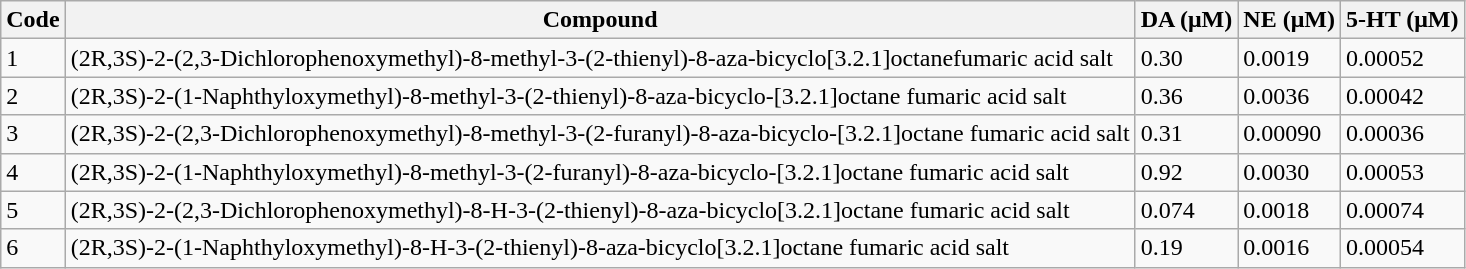<table class="wikitable">
<tr>
<th>Code</th>
<th>Compound</th>
<th>DA (μM)</th>
<th>NE (μM)</th>
<th>5-HT (μM)</th>
</tr>
<tr>
<td>1</td>
<td>(2R,3S)-2-(2,3-Dichlorophenoxymethyl)-8-methyl-3-(2-thienyl)-8-aza-bicyclo[3.2.1]octanefumaric acid salt</td>
<td>0.30</td>
<td>0.0019</td>
<td>0.00052</td>
</tr>
<tr>
<td>2</td>
<td>(2R,3S)-2-(1-Naphthyloxymethyl)-8-methyl-3-(2-thienyl)-8-aza-bicyclo-[3.2.1]octane fumaric acid salt</td>
<td>0.36</td>
<td>0.0036</td>
<td>0.00042</td>
</tr>
<tr>
<td>3</td>
<td>(2R,3S)-2-(2,3-Dichlorophenoxymethyl)-8-methyl-3-(2-furanyl)-8-aza-bicyclo-[3.2.1]octane fumaric acid salt</td>
<td>0.31</td>
<td>0.00090</td>
<td>0.00036</td>
</tr>
<tr>
<td>4</td>
<td>(2R,3S)-2-(1-Naphthyloxymethyl)-8-methyl-3-(2-furanyl)-8-aza-bicyclo-[3.2.1]octane fumaric acid salt</td>
<td>0.92</td>
<td>0.0030</td>
<td>0.00053</td>
</tr>
<tr>
<td>5</td>
<td>(2R,3S)-2-(2,3-Dichlorophenoxymethyl)-8-H-3-(2-thienyl)-8-aza-bicyclo[3.2.1]octane fumaric acid salt</td>
<td>0.074</td>
<td>0.0018</td>
<td>0.00074</td>
</tr>
<tr>
<td>6</td>
<td>(2R,3S)-2-(1-Naphthyloxymethyl)-8-H-3-(2-thienyl)-8-aza-bicyclo[3.2.1]octane fumaric acid salt</td>
<td>0.19</td>
<td>0.0016</td>
<td>0.00054</td>
</tr>
</table>
